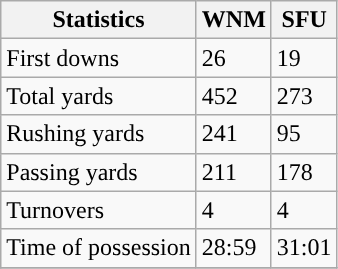<table class="wikitable" style="float: left;">
<tr>
<th>Statistics</th>
<th>WNM</th>
<th>SFU</th>
</tr>
<tr>
<td>First downs</td>
<td>26</td>
<td>19</td>
</tr>
<tr>
<td>Total yards</td>
<td>452</td>
<td>273</td>
</tr>
<tr>
<td>Rushing yards</td>
<td>241</td>
<td>95</td>
</tr>
<tr>
<td>Passing yards</td>
<td>211</td>
<td>178</td>
</tr>
<tr>
<td>Turnovers</td>
<td>4</td>
<td>4</td>
</tr>
<tr>
<td>Time of possession</td>
<td>28:59</td>
<td>31:01</td>
</tr>
<tr>
</tr>
</table>
